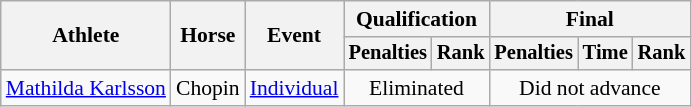<table class="wikitable" style="font-size:90%">
<tr>
<th rowspan="2">Athlete</th>
<th rowspan="2">Horse</th>
<th rowspan="2">Event</th>
<th colspan="2">Qualification</th>
<th colspan="3">Final</th>
</tr>
<tr style="font-size:95%">
<th>Penalties</th>
<th>Rank</th>
<th>Penalties</th>
<th>Time</th>
<th>Rank</th>
</tr>
<tr align=center>
<td align=left><a href='#'>Mathilda Karlsson</a></td>
<td align=left>Chopin</td>
<td align=left><a href='#'>Individual</a></td>
<td colspan="2">Eliminated</td>
<td colspan="3">Did not advance</td>
</tr>
</table>
